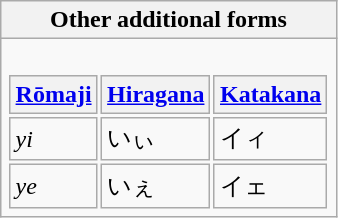<table class="wikitable">
<tr>
<th>Other additional forms</th>
</tr>
<tr>
<td><br><table align="center" style="background: transparent">
<tr>
<th><a href='#'>Rōmaji</a></th>
<th><a href='#'>Hiragana</a></th>
<th><a href='#'>Katakana</a></th>
</tr>
<tr>
<td><em>yi</em></td>
<td>いぃ</td>
<td>イィ</td>
</tr>
<tr>
<td><em>ye</em></td>
<td>いぇ</td>
<td>イェ</td>
</tr>
</table>
</td>
</tr>
</table>
